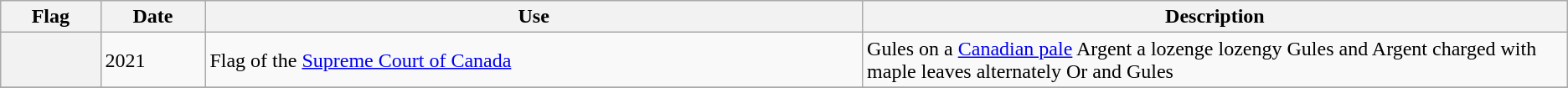<table class="wikitable">
<tr>
<th scope="col">Flag</th>
<th scope="col">Date</th>
<th scope="col">Use</th>
<th scope="col" style="width: 45%;">Description</th>
</tr>
<tr>
<th scope="row"></th>
<td>2021</td>
<td>Flag of the <a href='#'>Supreme Court of Canada</a></td>
<td>Gules on a <a href='#'>Canadian pale</a> Argent a lozenge lozengy Gules and Argent charged with maple leaves alternately Or and Gules</td>
</tr>
<tr>
</tr>
</table>
